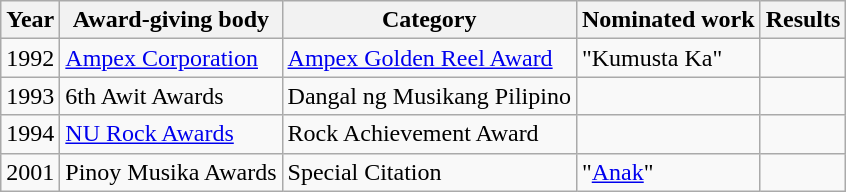<table class="wikitable">
<tr>
<th>Year</th>
<th>Award-giving body</th>
<th>Category</th>
<th>Nominated work</th>
<th>Results</th>
</tr>
<tr>
<td>1992</td>
<td><a href='#'>Ampex Corporation</a></td>
<td><a href='#'>Ampex Golden Reel Award</a></td>
<td>"Kumusta Ka"</td>
<td></td>
</tr>
<tr>
<td>1993</td>
<td>6th Awit Awards</td>
<td>Dangal ng Musikang Pilipino</td>
<td></td>
<td></td>
</tr>
<tr>
<td>1994</td>
<td><a href='#'>NU Rock Awards</a></td>
<td>Rock Achievement Award</td>
<td></td>
<td></td>
</tr>
<tr>
<td>2001</td>
<td>Pinoy Musika Awards</td>
<td>Special Citation</td>
<td>"<a href='#'>Anak</a>"</td>
<td></td>
</tr>
</table>
